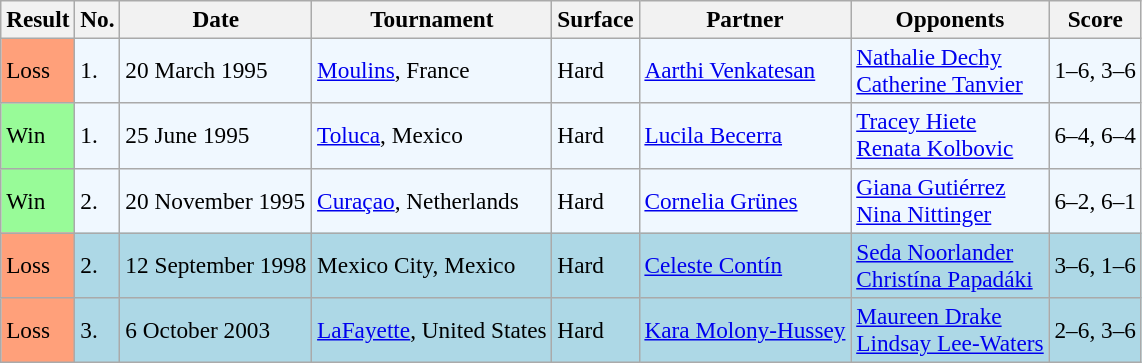<table class="sortable wikitable" style=font-size:97%>
<tr>
<th>Result</th>
<th>No.</th>
<th>Date</th>
<th>Tournament</th>
<th>Surface</th>
<th>Partner</th>
<th>Opponents</th>
<th>Score</th>
</tr>
<tr style="background:#f0f8ff;">
<td style="background:#ffa07a;">Loss</td>
<td>1.</td>
<td>20 March 1995</td>
<td><a href='#'>Moulins</a>, France</td>
<td>Hard</td>
<td> <a href='#'>Aarthi Venkatesan</a></td>
<td> <a href='#'>Nathalie Dechy</a> <br>  <a href='#'>Catherine Tanvier</a></td>
<td>1–6, 3–6</td>
</tr>
<tr style="background:#f0f8ff;">
<td style="background:#98fb98;">Win</td>
<td>1.</td>
<td>25 June 1995</td>
<td><a href='#'>Toluca</a>, Mexico</td>
<td>Hard</td>
<td> <a href='#'>Lucila Becerra</a></td>
<td> <a href='#'>Tracey Hiete</a> <br>  <a href='#'>Renata Kolbovic</a></td>
<td>6–4, 6–4</td>
</tr>
<tr style="background:#f0f8ff;">
<td style="background:#98fb98;">Win</td>
<td>2.</td>
<td>20 November 1995</td>
<td><a href='#'>Curaçao</a>, Netherlands</td>
<td>Hard</td>
<td> <a href='#'>Cornelia Grünes</a></td>
<td> <a href='#'>Giana Gutiérrez</a> <br>  <a href='#'>Nina Nittinger</a></td>
<td>6–2, 6–1</td>
</tr>
<tr style="background:lightblue;">
<td style="background:#ffa07a;">Loss</td>
<td>2.</td>
<td>12 September 1998</td>
<td>Mexico City, Mexico</td>
<td>Hard</td>
<td> <a href='#'>Celeste Contín</a></td>
<td> <a href='#'>Seda Noorlander</a> <br>  <a href='#'>Christína Papadáki</a></td>
<td>3–6, 1–6</td>
</tr>
<tr style="background:lightblue;">
<td style="background:#ffa07a;">Loss</td>
<td>3.</td>
<td>6 October 2003</td>
<td><a href='#'>LaFayette</a>, United States</td>
<td>Hard</td>
<td> <a href='#'>Kara Molony-Hussey</a></td>
<td> <a href='#'>Maureen Drake</a> <br>  <a href='#'>Lindsay Lee-Waters</a></td>
<td>2–6, 3–6</td>
</tr>
</table>
